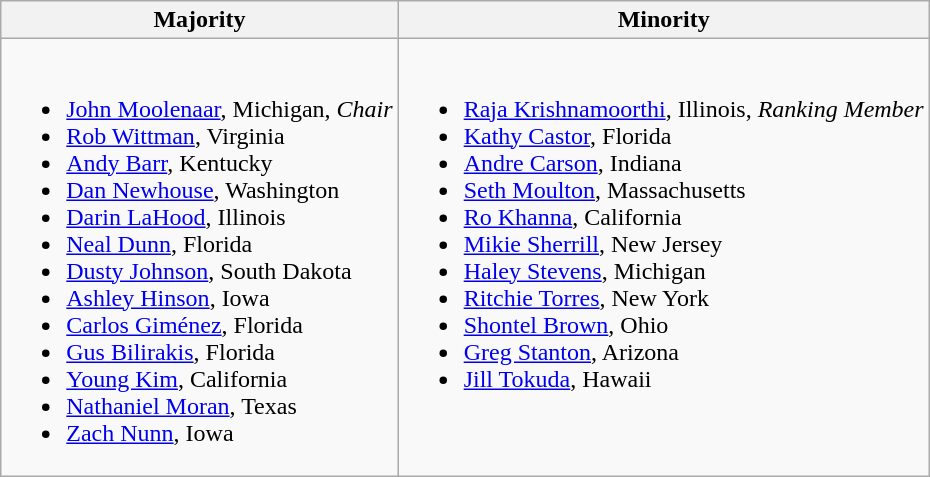<table class=wikitable>
<tr>
<th>Majority</th>
<th>Minority</th>
</tr>
<tr>
<td valign=top ><br><ul><li><a href='#'>John Moolenaar</a>, Michigan, <em>Chair</em></li><li><a href='#'>Rob Wittman</a>, Virginia</li><li><a href='#'>Andy Barr</a>, Kentucky</li><li><a href='#'>Dan Newhouse</a>, Washington</li><li><a href='#'>Darin LaHood</a>, Illinois</li><li><a href='#'>Neal Dunn</a>, Florida</li><li><a href='#'>Dusty Johnson</a>, South Dakota</li><li><a href='#'>Ashley Hinson</a>, Iowa</li><li><a href='#'>Carlos Giménez</a>, Florida</li><li><a href='#'>Gus Bilirakis</a>, Florida</li><li><a href='#'>Young Kim</a>, California</li><li><a href='#'>Nathaniel Moran</a>, Texas</li><li><a href='#'>Zach Nunn</a>, Iowa</li></ul></td>
<td valign=top ><br><ul><li><a href='#'>Raja Krishnamoorthi</a>, Illinois, <em>Ranking Member</em></li><li><a href='#'>Kathy Castor</a>, Florida</li><li><a href='#'>Andre Carson</a>, Indiana</li><li><a href='#'>Seth Moulton</a>, Massachusetts</li><li><a href='#'>Ro Khanna</a>, California</li><li><a href='#'>Mikie Sherrill</a>, New Jersey</li><li><a href='#'>Haley Stevens</a>, Michigan</li><li><a href='#'>Ritchie Torres</a>, New York</li><li><a href='#'>Shontel Brown</a>, Ohio</li><li><a href='#'>Greg Stanton</a>, Arizona</li><li><a href='#'>Jill Tokuda</a>, Hawaii</li></ul></td>
</tr>
</table>
